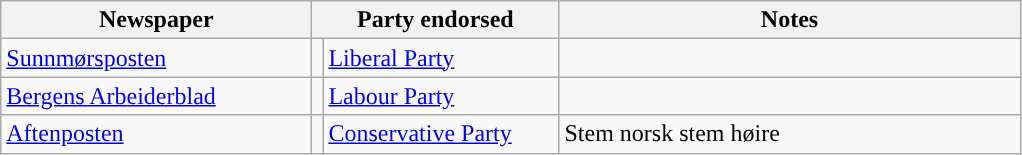<table class="wikitable">
<tr>
<th width=200px>Newspaper</th>
<th colspan=2>Party endorsed</th>
<th width=300px>Notes</th>
</tr>
<tr>
<td><a href='#'>Sunnmørsposten</a></td>
<td style="background-color: "></td>
<td width="150px"><a href='#'>Liberal Party</a></td>
<td></td>
</tr>
<tr>
<td><a href='#'>Bergens Arbeiderblad</a></td>
<td style="background-color: "></td>
<td width="150px"><a href='#'>Labour Party</a></td>
<td></td>
</tr>
<tr>
<td><a href='#'>Aftenposten</a></td>
<td style="background-color: "></td>
<td width="150px"><a href='#'>Conservative Party</a></td>
<td>Stem norsk stem høire</td>
</tr>
</table>
